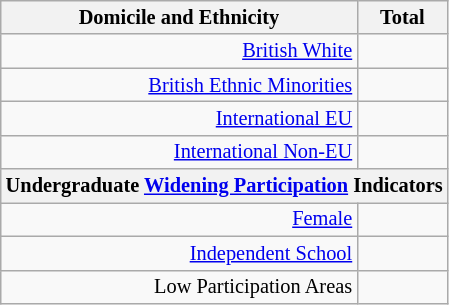<table class="wikitable floatright sortable collapsible mw-collapsible"; style="font-size:85%; text-align:right;">
<tr>
<th>Domicile and Ethnicity</th>
<th colspan="2" data-sort-type=number>Total</th>
</tr>
<tr>
<td><a href='#'>British White</a></td>
<td align=right></td>
</tr>
<tr>
<td><a href='#'>British Ethnic Minorities</a></td>
<td align=right></td>
</tr>
<tr>
<td><a href='#'>International EU</a></td>
<td align=right></td>
</tr>
<tr>
<td><a href='#'>International Non-EU</a></td>
<td align=right></td>
</tr>
<tr>
<th colspan="4" data-sort-type=number>Undergraduate <a href='#'>Widening Participation</a> Indicators</th>
</tr>
<tr>
<td><a href='#'>Female</a></td>
<td align=right></td>
</tr>
<tr>
<td><a href='#'>Independent School</a></td>
<td align=right></td>
</tr>
<tr>
<td>Low Participation Areas</td>
<td align=right></td>
</tr>
</table>
